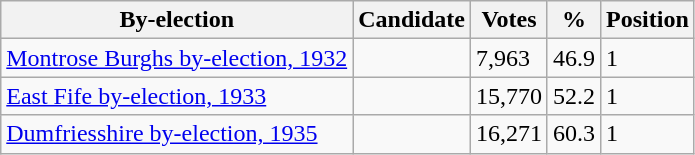<table class="wikitable sortable">
<tr>
<th>By-election</th>
<th>Candidate</th>
<th>Votes</th>
<th>%</th>
<th>Position</th>
</tr>
<tr>
<td><a href='#'>Montrose Burghs by-election, 1932</a></td>
<td></td>
<td>7,963</td>
<td>46.9</td>
<td>1</td>
</tr>
<tr>
<td><a href='#'>East Fife by-election, 1933</a></td>
<td></td>
<td>15,770</td>
<td>52.2</td>
<td>1</td>
</tr>
<tr>
<td><a href='#'>Dumfriesshire by-election, 1935</a></td>
<td></td>
<td>16,271</td>
<td>60.3</td>
<td>1</td>
</tr>
</table>
